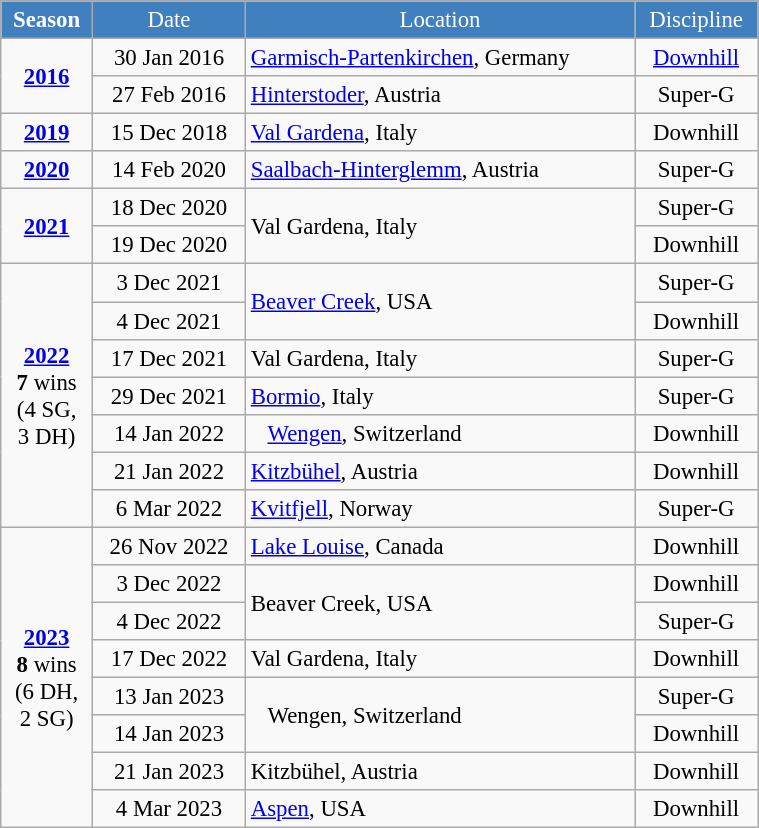<table class="wikitable" style="font-size:95%; text-align:center; border:grey solid 1px; border-collapse:collapse;" width="40%">
<tr style="background-color:#4180be; color:white;">
<td><strong>Season</strong></td>
<td>Date</td>
<td>Location</td>
<td>Discipline</td>
</tr>
<tr>
<td rowspan="2"><strong><a href='#'>2016</a></strong></td>
<td>30 Jan 2016</td>
<td align="left"> <a href='#'>Garmisch-Partenkirchen</a>, Germany</td>
<td><a href='#'>Downhill</a></td>
</tr>
<tr>
<td>27 Feb 2016</td>
<td align="left"> <a href='#'>Hinterstoder</a>, Austria</td>
<td>Super-G</td>
</tr>
<tr>
<td><strong><a href='#'>2019</a></strong></td>
<td>15 Dec 2018</td>
<td align="left"> <a href='#'>Val Gardena</a>, Italy</td>
<td>Downhill</td>
</tr>
<tr>
<td><strong><a href='#'>2020</a></strong></td>
<td>14 Feb 2020</td>
<td align="left"> <a href='#'>Saalbach-Hinterglemm</a>, Austria</td>
<td>Super-G</td>
</tr>
<tr>
<td rowspan="2"><strong><a href='#'>2021</a></strong></td>
<td>18 Dec 2020</td>
<td rowspan="2" align="left"> Val Gardena, Italy</td>
<td>Super-G</td>
</tr>
<tr>
<td>19 Dec 2020</td>
<td>Downhill</td>
</tr>
<tr>
<td rowspan="7"><strong><a href='#'>2022</a></strong><br><strong>7</strong> wins<br>(4 SG,<br>3 DH)</td>
<td>3 Dec 2021</td>
<td rowspan="2" align="left"> <a href='#'>Beaver Creek</a>, USA</td>
<td>Super-G</td>
</tr>
<tr>
<td>4 Dec 2021</td>
<td>Downhill</td>
</tr>
<tr>
<td>17 Dec 2021</td>
<td align="left"> Val Gardena, Italy</td>
<td>Super-G</td>
</tr>
<tr>
<td>29 Dec 2021</td>
<td align="left"> <a href='#'>Bormio</a>, Italy</td>
<td>Super-G</td>
</tr>
<tr>
<td>14 Jan 2022</td>
<td align="left">   <a href='#'>Wengen</a>, Switzerland</td>
<td>Downhill</td>
</tr>
<tr>
<td>21 Jan 2022</td>
<td align="left"> <a href='#'>Kitzbühel</a>, Austria</td>
<td>Downhill</td>
</tr>
<tr>
<td>6 Mar 2022</td>
<td align="left"> <a href='#'>Kvitfjell</a>, Norway</td>
<td>Super-G</td>
</tr>
<tr>
<td rowspan="10"><strong><a href='#'>2023</a></strong><br><strong>8</strong> wins<br>(6 DH,<br>2 SG)</td>
<td>26 Nov 2022</td>
<td align="left"> <a href='#'>Lake Louise</a>, Canada</td>
<td>Downhill</td>
</tr>
<tr>
<td>3 Dec 2022</td>
<td rowspan="2" align="left"> Beaver Creek, USA</td>
<td>Downhill</td>
</tr>
<tr>
<td>4 Dec 2022</td>
<td>Super-G</td>
</tr>
<tr>
<td>17 Dec 2022</td>
<td align="left"> Val Gardena, Italy</td>
<td>Downhill</td>
</tr>
<tr>
<td>13 Jan 2023</td>
<td rowspan="2" align="left">   Wengen, Switzerland</td>
<td>Super-G</td>
</tr>
<tr>
<td>14 Jan 2023</td>
<td>Downhill</td>
</tr>
<tr>
<td>21 Jan 2023</td>
<td align="left"> Kitzbühel, Austria</td>
<td>Downhill</td>
</tr>
<tr>
<td>4 Mar 2023</td>
<td align="left"> <a href='#'>Aspen</a>, USA</td>
<td>Downhill</td>
</tr>
</table>
